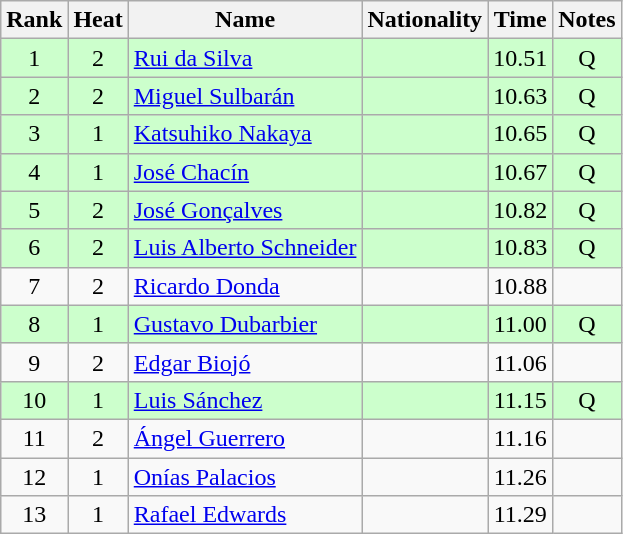<table class="wikitable sortable" style="text-align:center">
<tr>
<th>Rank</th>
<th>Heat</th>
<th>Name</th>
<th>Nationality</th>
<th>Time</th>
<th>Notes</th>
</tr>
<tr bgcolor=ccffcc>
<td>1</td>
<td>2</td>
<td align=left><a href='#'>Rui da Silva</a></td>
<td align=left></td>
<td>10.51</td>
<td>Q</td>
</tr>
<tr bgcolor=ccffcc>
<td>2</td>
<td>2</td>
<td align=left><a href='#'>Miguel Sulbarán</a></td>
<td align=left></td>
<td>10.63</td>
<td>Q</td>
</tr>
<tr bgcolor=ccffcc>
<td>3</td>
<td>1</td>
<td align=left><a href='#'>Katsuhiko Nakaya</a></td>
<td align=left></td>
<td>10.65</td>
<td>Q</td>
</tr>
<tr bgcolor=ccffcc>
<td>4</td>
<td>1</td>
<td align=left><a href='#'>José Chacín</a></td>
<td align=left></td>
<td>10.67</td>
<td>Q</td>
</tr>
<tr bgcolor=ccffcc>
<td>5</td>
<td>2</td>
<td align=left><a href='#'>José Gonçalves</a></td>
<td align=left></td>
<td>10.82</td>
<td>Q</td>
</tr>
<tr bgcolor=ccffcc>
<td>6</td>
<td>2</td>
<td align=left><a href='#'>Luis Alberto Schneider</a></td>
<td align=left></td>
<td>10.83</td>
<td>Q</td>
</tr>
<tr>
<td>7</td>
<td>2</td>
<td align=left><a href='#'>Ricardo Donda</a></td>
<td align=left></td>
<td>10.88</td>
<td></td>
</tr>
<tr bgcolor=ccffcc>
<td>8</td>
<td>1</td>
<td align=left><a href='#'>Gustavo Dubarbier</a></td>
<td align=left></td>
<td>11.00</td>
<td>Q</td>
</tr>
<tr>
<td>9</td>
<td>2</td>
<td align=left><a href='#'>Edgar Biojó</a></td>
<td align=left></td>
<td>11.06</td>
<td></td>
</tr>
<tr bgcolor=ccffcc>
<td>10</td>
<td>1</td>
<td align=left><a href='#'>Luis Sánchez</a></td>
<td align=left></td>
<td>11.15</td>
<td>Q</td>
</tr>
<tr>
<td>11</td>
<td>2</td>
<td align=left><a href='#'>Ángel Guerrero</a></td>
<td align=left></td>
<td>11.16</td>
<td></td>
</tr>
<tr>
<td>12</td>
<td>1</td>
<td align=left><a href='#'>Onías Palacios</a></td>
<td align=left></td>
<td>11.26</td>
<td></td>
</tr>
<tr>
<td>13</td>
<td>1</td>
<td align=left><a href='#'>Rafael Edwards</a></td>
<td align=left></td>
<td>11.29</td>
<td></td>
</tr>
</table>
